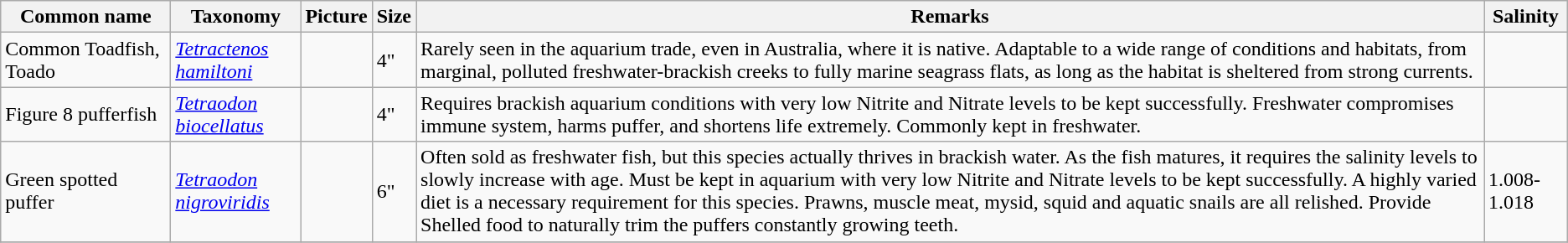<table class="wikitable collapsible sortable">
<tr>
<th style=width:8em>Common name</th>
<th style=width:6em>Taxonomy</th>
<th class="unsortable">Picture</th>
<th>Size</th>
<th class="unsortable">Remarks</th>
<th>Salinity</th>
</tr>
<tr>
<td>Common Toadfish, Toado</td>
<td><em><a href='#'>Tetractenos hamiltoni</a></em></td>
<td></td>
<td>4"</td>
<td>Rarely seen in the aquarium trade, even in Australia, where it is native. Adaptable to a wide range of conditions and habitats, from marginal, polluted freshwater-brackish creeks to fully marine seagrass flats, as long as the habitat is sheltered from strong currents.</td>
<td></td>
</tr>
<tr>
<td>Figure 8 pufferfish</td>
<td><em><a href='#'>Tetraodon biocellatus</a></em></td>
<td></td>
<td>4"</td>
<td>Requires brackish aquarium conditions with very low Nitrite and Nitrate levels to be kept successfully. Freshwater compromises immune system, harms puffer, and shortens life extremely. Commonly kept in freshwater.</td>
<td></td>
</tr>
<tr>
<td>Green spotted puffer</td>
<td><em><a href='#'>Tetraodon nigroviridis</a></em></td>
<td></td>
<td>6"</td>
<td>Often sold as freshwater fish, but this species actually thrives in brackish water. As the fish matures, it requires the salinity levels to slowly increase with age. Must be kept in aquarium with very low Nitrite and Nitrate levels to be kept successfully. A highly varied diet is a necessary requirement for this species. Prawns, muscle meat, mysid, squid and aquatic snails are all relished. Provide Shelled food to naturally trim the puffers constantly growing teeth.</td>
<td>1.008-1.018</td>
</tr>
<tr>
</tr>
</table>
